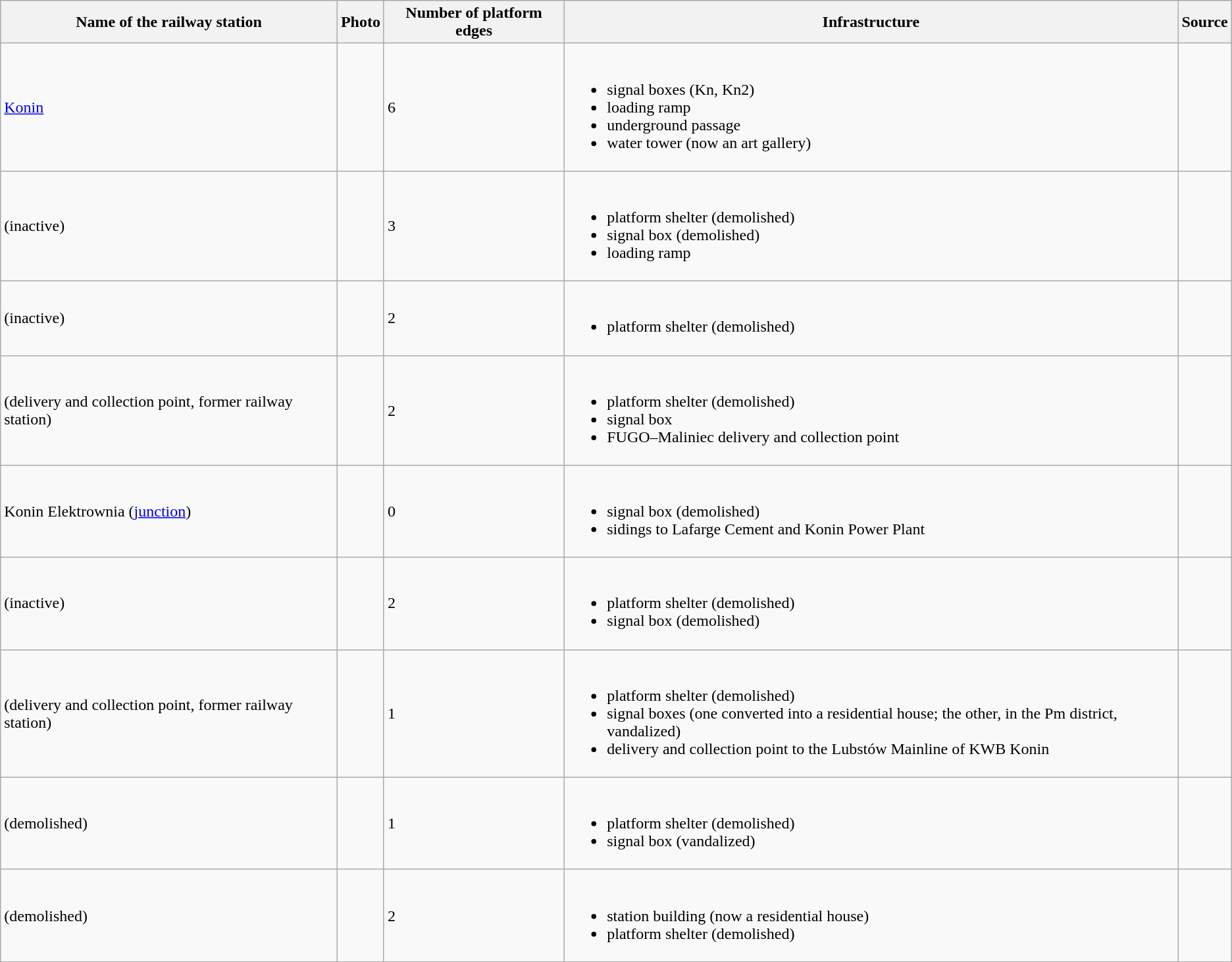<table class="wikitable">
<tr>
<th>Name of the railway station</th>
<th>Photo</th>
<th>Number of platform edges</th>
<th>Infrastructure</th>
<th>Source</th>
</tr>
<tr>
<td><a href='#'>Konin</a></td>
<td></td>
<td>6</td>
<td><br><ul><li>signal boxes (Kn, Kn2)</li><li>loading ramp</li><li>underground passage</li><li>water tower (now an art gallery)</li></ul></td>
<td></td>
</tr>
<tr>
<td> (inactive)</td>
<td></td>
<td>3</td>
<td><br><ul><li>platform shelter (demolished)</li><li>signal box (demolished)</li><li>loading ramp</li></ul></td>
<td></td>
</tr>
<tr>
<td> (inactive)</td>
<td></td>
<td>2</td>
<td><br><ul><li>platform shelter (demolished)</li></ul></td>
<td></td>
</tr>
<tr>
<td> (delivery and collection point, former railway station)</td>
<td></td>
<td>2</td>
<td><br><ul><li>platform shelter (demolished)</li><li>signal box</li><li>FUGO–Maliniec delivery and collection point</li></ul></td>
<td></td>
</tr>
<tr>
<td>Konin Elektrownia (<a href='#'>junction</a>)</td>
<td></td>
<td>0</td>
<td><br><ul><li>signal box (demolished)</li><li>sidings to Lafarge Cement and Konin Power Plant</li></ul></td>
<td></td>
</tr>
<tr>
<td> (inactive)</td>
<td></td>
<td>2</td>
<td><br><ul><li>platform shelter (demolished)</li><li>signal box (demolished)</li></ul></td>
<td></td>
</tr>
<tr>
<td> (delivery and collection point, former railway station)</td>
<td></td>
<td>1</td>
<td><br><ul><li>platform shelter (demolished)</li><li>signal boxes (one converted into a residential house; the other, in the Pm district, vandalized)</li><li>delivery and collection point to the Lubstów Mainline of KWB Konin</li></ul></td>
<td></td>
</tr>
<tr>
<td> (demolished)</td>
<td></td>
<td>1</td>
<td><br><ul><li>platform shelter (demolished)</li><li>signal box (vandalized)</li></ul></td>
<td></td>
</tr>
<tr>
<td> (demolished)</td>
<td></td>
<td>2</td>
<td><br><ul><li>station building (now a residential house)</li><li>platform shelter (demolished)</li></ul></td>
<td></td>
</tr>
</table>
